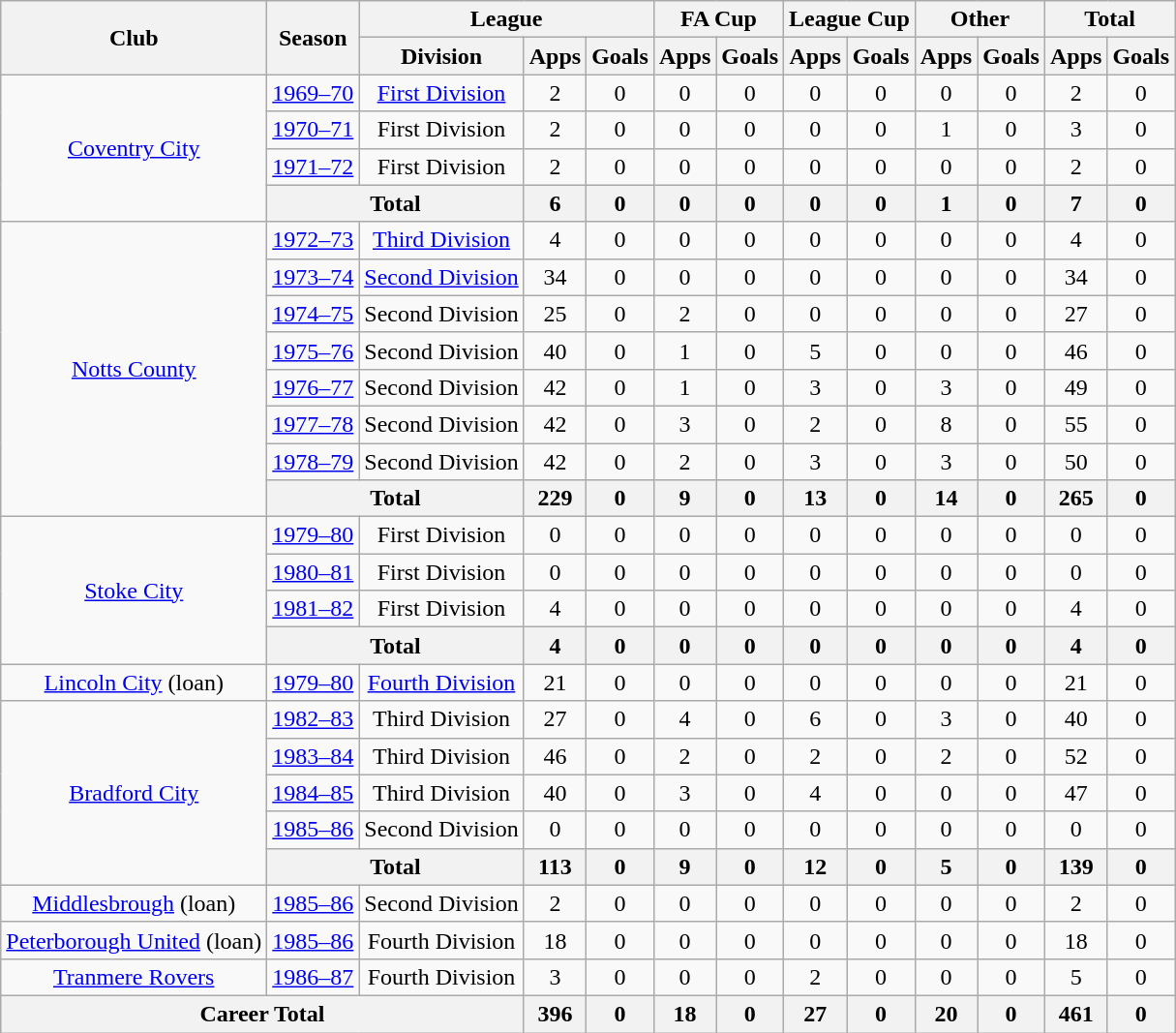<table class="wikitable" style="text-align: center;">
<tr>
<th rowspan="2">Club</th>
<th rowspan="2">Season</th>
<th colspan="3">League</th>
<th colspan="2">FA Cup</th>
<th colspan="2">League Cup</th>
<th colspan="2">Other</th>
<th colspan="2">Total</th>
</tr>
<tr>
<th>Division</th>
<th>Apps</th>
<th>Goals</th>
<th>Apps</th>
<th>Goals</th>
<th>Apps</th>
<th>Goals</th>
<th>Apps</th>
<th>Goals</th>
<th>Apps</th>
<th>Goals</th>
</tr>
<tr>
<td rowspan="4"><a href='#'>Coventry City</a></td>
<td><a href='#'>1969–70</a></td>
<td><a href='#'>First Division</a></td>
<td>2</td>
<td>0</td>
<td>0</td>
<td>0</td>
<td>0</td>
<td>0</td>
<td>0</td>
<td>0</td>
<td>2</td>
<td>0</td>
</tr>
<tr>
<td><a href='#'>1970–71</a></td>
<td>First Division</td>
<td>2</td>
<td>0</td>
<td>0</td>
<td>0</td>
<td>0</td>
<td>0</td>
<td>1</td>
<td>0</td>
<td>3</td>
<td>0</td>
</tr>
<tr>
<td><a href='#'>1971–72</a></td>
<td>First Division</td>
<td>2</td>
<td>0</td>
<td>0</td>
<td>0</td>
<td>0</td>
<td>0</td>
<td>0</td>
<td>0</td>
<td>2</td>
<td>0</td>
</tr>
<tr>
<th colspan="2">Total</th>
<th>6</th>
<th>0</th>
<th>0</th>
<th>0</th>
<th>0</th>
<th>0</th>
<th>1</th>
<th>0</th>
<th>7</th>
<th>0</th>
</tr>
<tr>
<td rowspan="8"><a href='#'>Notts County</a></td>
<td><a href='#'>1972–73</a></td>
<td><a href='#'>Third Division</a></td>
<td>4</td>
<td>0</td>
<td>0</td>
<td>0</td>
<td>0</td>
<td>0</td>
<td>0</td>
<td>0</td>
<td>4</td>
<td>0</td>
</tr>
<tr>
<td><a href='#'>1973–74</a></td>
<td><a href='#'>Second Division</a></td>
<td>34</td>
<td>0</td>
<td>0</td>
<td>0</td>
<td>0</td>
<td>0</td>
<td>0</td>
<td>0</td>
<td>34</td>
<td>0</td>
</tr>
<tr>
<td><a href='#'>1974–75</a></td>
<td>Second Division</td>
<td>25</td>
<td>0</td>
<td>2</td>
<td>0</td>
<td>0</td>
<td>0</td>
<td>0</td>
<td>0</td>
<td>27</td>
<td>0</td>
</tr>
<tr>
<td><a href='#'>1975–76</a></td>
<td>Second Division</td>
<td>40</td>
<td>0</td>
<td>1</td>
<td>0</td>
<td>5</td>
<td>0</td>
<td>0</td>
<td>0</td>
<td>46</td>
<td>0</td>
</tr>
<tr>
<td><a href='#'>1976–77</a></td>
<td>Second Division</td>
<td>42</td>
<td>0</td>
<td>1</td>
<td>0</td>
<td>3</td>
<td>0</td>
<td>3</td>
<td>0</td>
<td>49</td>
<td>0</td>
</tr>
<tr>
<td><a href='#'>1977–78</a></td>
<td>Second Division</td>
<td>42</td>
<td>0</td>
<td>3</td>
<td>0</td>
<td>2</td>
<td>0</td>
<td>8</td>
<td>0</td>
<td>55</td>
<td>0</td>
</tr>
<tr>
<td><a href='#'>1978–79</a></td>
<td>Second Division</td>
<td>42</td>
<td>0</td>
<td>2</td>
<td>0</td>
<td>3</td>
<td>0</td>
<td>3</td>
<td>0</td>
<td>50</td>
<td>0</td>
</tr>
<tr>
<th colspan="2">Total</th>
<th>229</th>
<th>0</th>
<th>9</th>
<th>0</th>
<th>13</th>
<th>0</th>
<th>14</th>
<th>0</th>
<th>265</th>
<th>0</th>
</tr>
<tr>
<td rowspan="4"><a href='#'>Stoke City</a></td>
<td><a href='#'>1979–80</a></td>
<td>First Division</td>
<td>0</td>
<td>0</td>
<td>0</td>
<td>0</td>
<td>0</td>
<td>0</td>
<td>0</td>
<td>0</td>
<td>0</td>
<td>0</td>
</tr>
<tr>
<td><a href='#'>1980–81</a></td>
<td>First Division</td>
<td>0</td>
<td>0</td>
<td>0</td>
<td>0</td>
<td>0</td>
<td>0</td>
<td>0</td>
<td>0</td>
<td>0</td>
<td>0</td>
</tr>
<tr>
<td><a href='#'>1981–82</a></td>
<td>First Division</td>
<td>4</td>
<td>0</td>
<td>0</td>
<td>0</td>
<td>0</td>
<td>0</td>
<td>0</td>
<td>0</td>
<td>4</td>
<td>0</td>
</tr>
<tr>
<th colspan="2">Total</th>
<th>4</th>
<th>0</th>
<th>0</th>
<th>0</th>
<th>0</th>
<th>0</th>
<th>0</th>
<th>0</th>
<th>4</th>
<th>0</th>
</tr>
<tr>
<td><a href='#'>Lincoln City</a> (loan)</td>
<td><a href='#'>1979–80</a></td>
<td><a href='#'>Fourth Division</a></td>
<td>21</td>
<td>0</td>
<td>0</td>
<td>0</td>
<td>0</td>
<td>0</td>
<td>0</td>
<td>0</td>
<td>21</td>
<td>0</td>
</tr>
<tr>
<td rowspan="5"><a href='#'>Bradford City</a></td>
<td><a href='#'>1982–83</a></td>
<td>Third Division</td>
<td>27</td>
<td>0</td>
<td>4</td>
<td>0</td>
<td>6</td>
<td>0</td>
<td>3</td>
<td>0</td>
<td>40</td>
<td>0</td>
</tr>
<tr>
<td><a href='#'>1983–84</a></td>
<td>Third Division</td>
<td>46</td>
<td>0</td>
<td>2</td>
<td>0</td>
<td>2</td>
<td>0</td>
<td>2</td>
<td>0</td>
<td>52</td>
<td>0</td>
</tr>
<tr>
<td><a href='#'>1984–85</a></td>
<td>Third Division</td>
<td>40</td>
<td>0</td>
<td>3</td>
<td>0</td>
<td>4</td>
<td>0</td>
<td>0</td>
<td>0</td>
<td>47</td>
<td>0</td>
</tr>
<tr>
<td><a href='#'>1985–86</a></td>
<td>Second Division</td>
<td>0</td>
<td>0</td>
<td>0</td>
<td>0</td>
<td>0</td>
<td>0</td>
<td>0</td>
<td>0</td>
<td>0</td>
<td>0</td>
</tr>
<tr>
<th colspan="2">Total</th>
<th>113</th>
<th>0</th>
<th>9</th>
<th>0</th>
<th>12</th>
<th>0</th>
<th>5</th>
<th>0</th>
<th>139</th>
<th>0</th>
</tr>
<tr>
<td><a href='#'>Middlesbrough</a> (loan)</td>
<td><a href='#'>1985–86</a></td>
<td>Second Division</td>
<td>2</td>
<td>0</td>
<td>0</td>
<td>0</td>
<td>0</td>
<td>0</td>
<td>0</td>
<td>0</td>
<td>2</td>
<td>0</td>
</tr>
<tr>
<td><a href='#'>Peterborough United</a> (loan)</td>
<td><a href='#'>1985–86</a></td>
<td>Fourth Division</td>
<td>18</td>
<td>0</td>
<td>0</td>
<td>0</td>
<td>0</td>
<td>0</td>
<td>0</td>
<td>0</td>
<td>18</td>
<td>0</td>
</tr>
<tr>
<td><a href='#'>Tranmere Rovers</a></td>
<td><a href='#'>1986–87</a></td>
<td>Fourth Division</td>
<td>3</td>
<td>0</td>
<td>0</td>
<td>0</td>
<td>2</td>
<td>0</td>
<td>0</td>
<td>0</td>
<td>5</td>
<td>0</td>
</tr>
<tr>
<th colspan="3">Career Total</th>
<th>396</th>
<th>0</th>
<th>18</th>
<th>0</th>
<th>27</th>
<th>0</th>
<th>20</th>
<th>0</th>
<th>461</th>
<th>0</th>
</tr>
</table>
